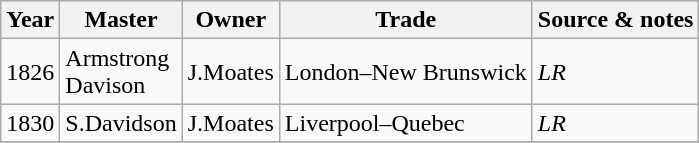<table class=" wikitable">
<tr>
<th>Year</th>
<th>Master</th>
<th>Owner</th>
<th>Trade</th>
<th>Source & notes</th>
</tr>
<tr>
<td>1826</td>
<td>Armstrong<br>Davison</td>
<td>J.Moates</td>
<td>London–New Brunswick</td>
<td><em>LR</em></td>
</tr>
<tr>
<td>1830</td>
<td>S.Davidson</td>
<td>J.Moates</td>
<td>Liverpool–Quebec</td>
<td><em>LR</em></td>
</tr>
<tr>
</tr>
</table>
